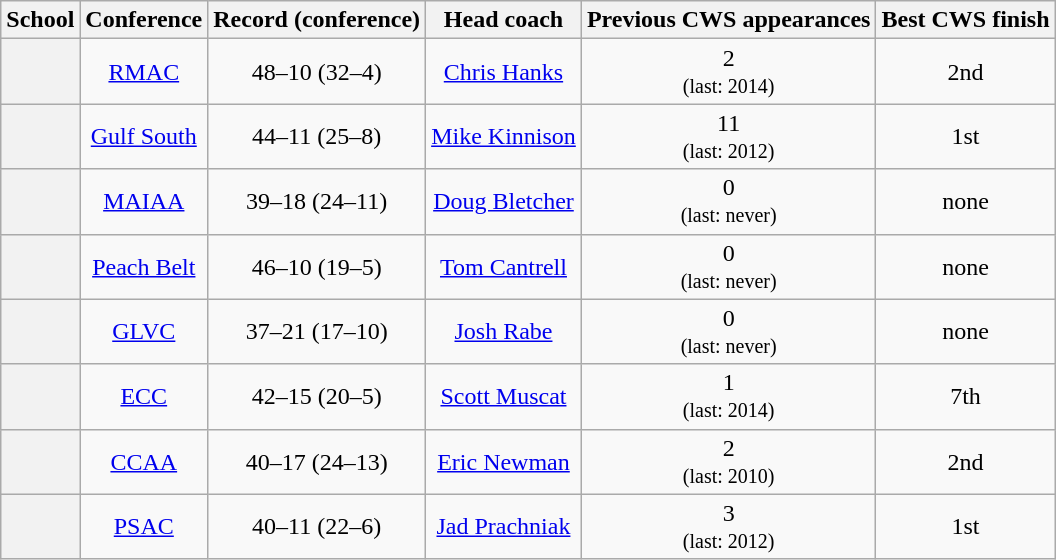<table class="wikitable" style=text-align:center>
<tr>
<th>School</th>
<th>Conference</th>
<th>Record (conference)</th>
<th>Head coach</th>
<th>Previous CWS appearances</th>
<th>Best CWS finish</th>
</tr>
<tr>
<th scope="row" style="text-align:center"></th>
<td><a href='#'>RMAC</a></td>
<td>48–10 (32–4)</td>
<td><a href='#'>Chris Hanks</a></td>
<td>2<br><small>(last: 2014)</small></td>
<td>2nd</td>
</tr>
<tr>
<th scope="row" style="text-align:center"></th>
<td><a href='#'>Gulf South</a></td>
<td>44–11 (25–8)</td>
<td><a href='#'>Mike Kinnison</a></td>
<td>11<br><small>(last: 2012)</small></td>
<td>1st</td>
</tr>
<tr>
<th scope="row" style="text-align:center"></th>
<td><a href='#'>MAIAA</a></td>
<td>39–18 (24–11)</td>
<td><a href='#'>Doug Bletcher</a></td>
<td>0<br><small>(last: never)</small></td>
<td>none</td>
</tr>
<tr>
<th scope="row" style="text-align:center"></th>
<td><a href='#'>Peach Belt</a></td>
<td>46–10 (19–5)</td>
<td><a href='#'>Tom Cantrell</a></td>
<td>0<br><small>(last: never)</small></td>
<td>none</td>
</tr>
<tr>
<th scope="row" style="text-align:center"></th>
<td><a href='#'>GLVC</a></td>
<td>37–21 (17–10)</td>
<td><a href='#'>Josh Rabe</a></td>
<td>0<br><small>(last: never)</small></td>
<td>none</td>
</tr>
<tr>
<th scope="row" style="text-align:center"></th>
<td><a href='#'>ECC</a></td>
<td>42–15 (20–5)</td>
<td><a href='#'>Scott Muscat</a></td>
<td>1<br><small>(last: 2014)</small></td>
<td>7th</td>
</tr>
<tr>
<th scope="row" style="text-align:center"></th>
<td><a href='#'>CCAA</a></td>
<td>40–17 (24–13)</td>
<td><a href='#'>Eric Newman</a></td>
<td>2<br><small>(last: 2010)</small></td>
<td>2nd</td>
</tr>
<tr>
<th scope="row" style="text-align:center"></th>
<td><a href='#'>PSAC</a></td>
<td>40–11 (22–6)</td>
<td><a href='#'>Jad Prachniak</a></td>
<td>3<br><small>(last: 2012)</small></td>
<td>1st</td>
</tr>
</table>
